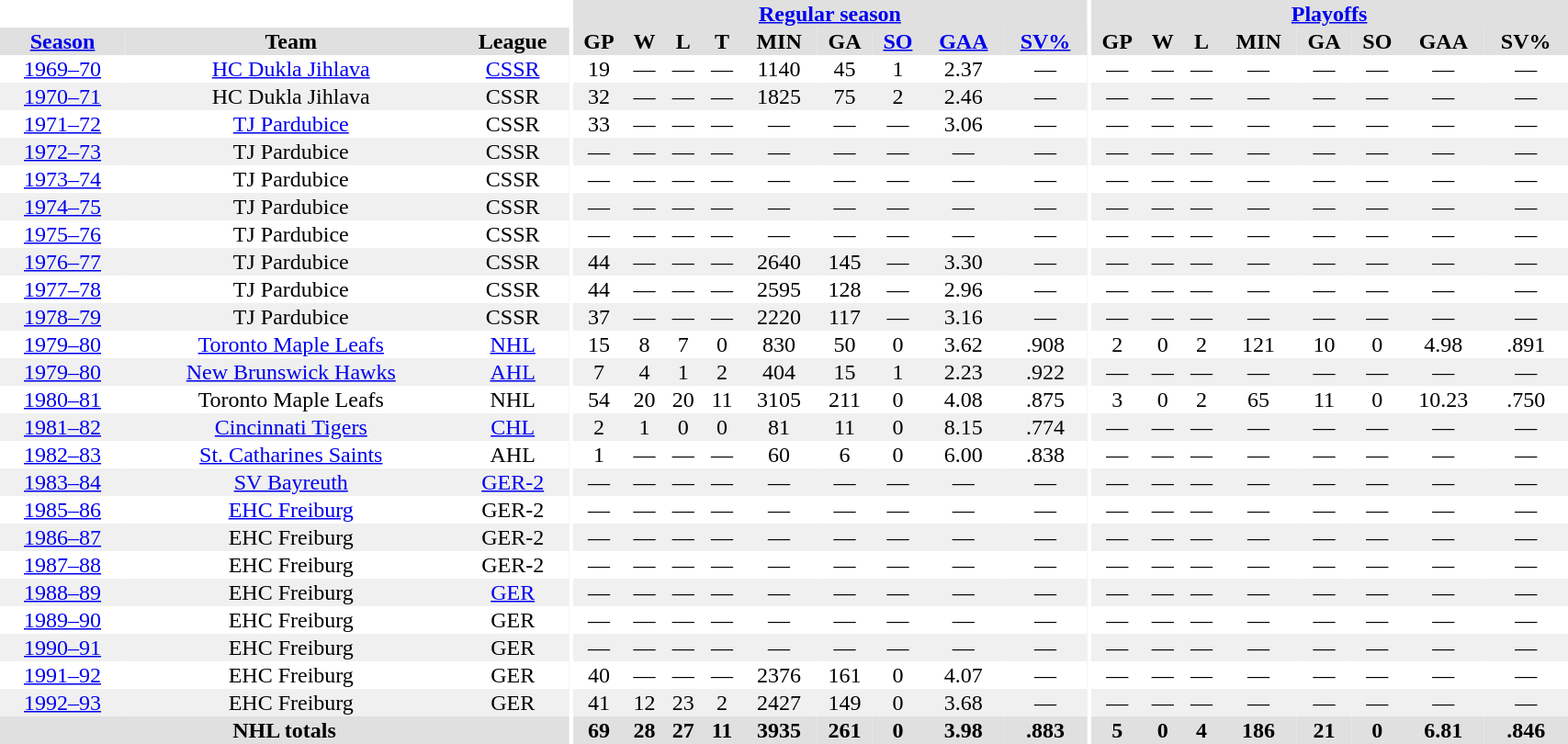<table border="0" cellpadding="1" cellspacing="0" style="width:90%; text-align:center;">
<tr bgcolor="#e0e0e0">
<th colspan="3" bgcolor="#ffffff"></th>
<th rowspan="99" bgcolor="#ffffff"></th>
<th colspan="9" bgcolor="#e0e0e0"><a href='#'>Regular season</a></th>
<th rowspan="99" bgcolor="#ffffff"></th>
<th colspan="8" bgcolor="#e0e0e0"><a href='#'>Playoffs</a></th>
</tr>
<tr bgcolor="#e0e0e0">
<th><a href='#'>Season</a></th>
<th>Team</th>
<th>League</th>
<th>GP</th>
<th>W</th>
<th>L</th>
<th>T</th>
<th>MIN</th>
<th>GA</th>
<th><a href='#'>SO</a></th>
<th><a href='#'>GAA</a></th>
<th><a href='#'>SV%</a></th>
<th>GP</th>
<th>W</th>
<th>L</th>
<th>MIN</th>
<th>GA</th>
<th>SO</th>
<th>GAA</th>
<th>SV%</th>
</tr>
<tr>
<td><a href='#'>1969–70</a></td>
<td><a href='#'>HC Dukla Jihlava</a></td>
<td><a href='#'>CSSR</a></td>
<td>19</td>
<td>—</td>
<td>—</td>
<td>—</td>
<td>1140</td>
<td>45</td>
<td>1</td>
<td>2.37</td>
<td>—</td>
<td>—</td>
<td>—</td>
<td>—</td>
<td>—</td>
<td>—</td>
<td>—</td>
<td>—</td>
<td>—</td>
</tr>
<tr bgcolor="#f0f0f0">
<td><a href='#'>1970–71</a></td>
<td>HC Dukla Jihlava</td>
<td>CSSR</td>
<td>32</td>
<td>—</td>
<td>—</td>
<td>—</td>
<td>1825</td>
<td>75</td>
<td>2</td>
<td>2.46</td>
<td>—</td>
<td>—</td>
<td>—</td>
<td>—</td>
<td>—</td>
<td>—</td>
<td>—</td>
<td>—</td>
<td>—</td>
</tr>
<tr>
<td><a href='#'>1971–72</a></td>
<td><a href='#'>TJ Pardubice</a></td>
<td>CSSR</td>
<td>33</td>
<td>—</td>
<td>—</td>
<td>—</td>
<td>—</td>
<td>—</td>
<td>—</td>
<td>3.06</td>
<td>—</td>
<td>—</td>
<td>—</td>
<td>—</td>
<td>—</td>
<td>—</td>
<td>—</td>
<td>—</td>
<td>—</td>
</tr>
<tr bgcolor="#f0f0f0">
<td><a href='#'>1972–73</a></td>
<td>TJ Pardubice</td>
<td>CSSR</td>
<td>—</td>
<td>—</td>
<td>—</td>
<td>—</td>
<td>—</td>
<td>—</td>
<td>—</td>
<td>—</td>
<td>—</td>
<td>—</td>
<td>—</td>
<td>—</td>
<td>—</td>
<td>—</td>
<td>—</td>
<td>—</td>
<td>—</td>
</tr>
<tr>
<td><a href='#'>1973–74</a></td>
<td>TJ Pardubice</td>
<td>CSSR</td>
<td>—</td>
<td>—</td>
<td>—</td>
<td>—</td>
<td>—</td>
<td>—</td>
<td>—</td>
<td>—</td>
<td>—</td>
<td>—</td>
<td>—</td>
<td>—</td>
<td>—</td>
<td>—</td>
<td>—</td>
<td>—</td>
<td>—</td>
</tr>
<tr bgcolor="#f0f0f0">
<td><a href='#'>1974–75</a></td>
<td>TJ Pardubice</td>
<td>CSSR</td>
<td>—</td>
<td>—</td>
<td>—</td>
<td>—</td>
<td>—</td>
<td>—</td>
<td>—</td>
<td>—</td>
<td>—</td>
<td>—</td>
<td>—</td>
<td>—</td>
<td>—</td>
<td>—</td>
<td>—</td>
<td>—</td>
<td>—</td>
</tr>
<tr>
<td><a href='#'>1975–76</a></td>
<td>TJ Pardubice</td>
<td>CSSR</td>
<td>—</td>
<td>—</td>
<td>—</td>
<td>—</td>
<td>—</td>
<td>—</td>
<td>—</td>
<td>—</td>
<td>—</td>
<td>—</td>
<td>—</td>
<td>—</td>
<td>—</td>
<td>—</td>
<td>—</td>
<td>—</td>
<td>—</td>
</tr>
<tr bgcolor="#f0f0f0">
<td><a href='#'>1976–77</a></td>
<td>TJ Pardubice</td>
<td>CSSR</td>
<td>44</td>
<td>—</td>
<td>—</td>
<td>—</td>
<td>2640</td>
<td>145</td>
<td>—</td>
<td>3.30</td>
<td>—</td>
<td>—</td>
<td>—</td>
<td>—</td>
<td>—</td>
<td>—</td>
<td>—</td>
<td>—</td>
<td>—</td>
</tr>
<tr>
<td><a href='#'>1977–78</a></td>
<td>TJ Pardubice</td>
<td>CSSR</td>
<td>44</td>
<td>—</td>
<td>—</td>
<td>—</td>
<td>2595</td>
<td>128</td>
<td>—</td>
<td>2.96</td>
<td>—</td>
<td>—</td>
<td>—</td>
<td>—</td>
<td>—</td>
<td>—</td>
<td>—</td>
<td>—</td>
<td>—</td>
</tr>
<tr bgcolor="#f0f0f0">
<td><a href='#'>1978–79</a></td>
<td>TJ Pardubice</td>
<td>CSSR</td>
<td>37</td>
<td>—</td>
<td>—</td>
<td>—</td>
<td>2220</td>
<td>117</td>
<td>—</td>
<td>3.16</td>
<td>—</td>
<td>—</td>
<td>—</td>
<td>—</td>
<td>—</td>
<td>—</td>
<td>—</td>
<td>—</td>
<td>—</td>
</tr>
<tr>
<td><a href='#'>1979–80</a></td>
<td><a href='#'>Toronto Maple Leafs</a></td>
<td><a href='#'>NHL</a></td>
<td>15</td>
<td>8</td>
<td>7</td>
<td>0</td>
<td>830</td>
<td>50</td>
<td>0</td>
<td>3.62</td>
<td>.908</td>
<td>2</td>
<td>0</td>
<td>2</td>
<td>121</td>
<td>10</td>
<td>0</td>
<td>4.98</td>
<td>.891</td>
</tr>
<tr bgcolor="#f0f0f0">
<td><a href='#'>1979–80</a></td>
<td><a href='#'>New Brunswick Hawks</a></td>
<td><a href='#'>AHL</a></td>
<td>7</td>
<td>4</td>
<td>1</td>
<td>2</td>
<td>404</td>
<td>15</td>
<td>1</td>
<td>2.23</td>
<td>.922</td>
<td>—</td>
<td>—</td>
<td>—</td>
<td>—</td>
<td>—</td>
<td>—</td>
<td>—</td>
<td>—</td>
</tr>
<tr>
<td><a href='#'>1980–81</a></td>
<td>Toronto Maple Leafs</td>
<td>NHL</td>
<td>54</td>
<td>20</td>
<td>20</td>
<td>11</td>
<td>3105</td>
<td>211</td>
<td>0</td>
<td>4.08</td>
<td>.875</td>
<td>3</td>
<td>0</td>
<td>2</td>
<td>65</td>
<td>11</td>
<td>0</td>
<td>10.23</td>
<td>.750</td>
</tr>
<tr bgcolor="#f0f0f0">
<td><a href='#'>1981–82</a></td>
<td><a href='#'>Cincinnati Tigers</a></td>
<td><a href='#'>CHL</a></td>
<td>2</td>
<td>1</td>
<td>0</td>
<td>0</td>
<td>81</td>
<td>11</td>
<td>0</td>
<td>8.15</td>
<td>.774</td>
<td>—</td>
<td>—</td>
<td>—</td>
<td>—</td>
<td>—</td>
<td>—</td>
<td>—</td>
<td>—</td>
</tr>
<tr>
<td><a href='#'>1982–83</a></td>
<td><a href='#'>St. Catharines Saints</a></td>
<td>AHL</td>
<td>1</td>
<td>—</td>
<td>—</td>
<td>—</td>
<td>60</td>
<td>6</td>
<td>0</td>
<td>6.00</td>
<td>.838</td>
<td>—</td>
<td>—</td>
<td>—</td>
<td>—</td>
<td>—</td>
<td>—</td>
<td>—</td>
<td>—</td>
</tr>
<tr bgcolor="#f0f0f0">
<td><a href='#'>1983–84</a></td>
<td><a href='#'>SV Bayreuth</a></td>
<td><a href='#'>GER-2</a></td>
<td>—</td>
<td>—</td>
<td>—</td>
<td>—</td>
<td>—</td>
<td>—</td>
<td>—</td>
<td>—</td>
<td>—</td>
<td>—</td>
<td>—</td>
<td>—</td>
<td>—</td>
<td>—</td>
<td>—</td>
<td>—</td>
<td>—</td>
</tr>
<tr>
<td><a href='#'>1985–86</a></td>
<td><a href='#'>EHC Freiburg</a></td>
<td>GER-2</td>
<td>—</td>
<td>—</td>
<td>—</td>
<td>—</td>
<td>—</td>
<td>—</td>
<td>—</td>
<td>—</td>
<td>—</td>
<td>—</td>
<td>—</td>
<td>—</td>
<td>—</td>
<td>—</td>
<td>—</td>
<td>—</td>
<td>—</td>
</tr>
<tr bgcolor="#f0f0f0">
<td><a href='#'>1986–87</a></td>
<td>EHC Freiburg</td>
<td>GER-2</td>
<td>—</td>
<td>—</td>
<td>—</td>
<td>—</td>
<td>—</td>
<td>—</td>
<td>—</td>
<td>—</td>
<td>—</td>
<td>—</td>
<td>—</td>
<td>—</td>
<td>—</td>
<td>—</td>
<td>—</td>
<td>—</td>
<td>—</td>
</tr>
<tr>
<td><a href='#'>1987–88</a></td>
<td>EHC Freiburg</td>
<td>GER-2</td>
<td>—</td>
<td>—</td>
<td>—</td>
<td>—</td>
<td>—</td>
<td>—</td>
<td>—</td>
<td>—</td>
<td>—</td>
<td>—</td>
<td>—</td>
<td>—</td>
<td>—</td>
<td>—</td>
<td>—</td>
<td>—</td>
<td>—</td>
</tr>
<tr bgcolor="#f0f0f0">
<td><a href='#'>1988–89</a></td>
<td>EHC Freiburg</td>
<td><a href='#'>GER</a></td>
<td>—</td>
<td>—</td>
<td>—</td>
<td>—</td>
<td>—</td>
<td>—</td>
<td>—</td>
<td>—</td>
<td>—</td>
<td>—</td>
<td>—</td>
<td>—</td>
<td>—</td>
<td>—</td>
<td>—</td>
<td>—</td>
<td>—</td>
</tr>
<tr>
<td><a href='#'>1989–90</a></td>
<td>EHC Freiburg</td>
<td>GER</td>
<td>—</td>
<td>—</td>
<td>—</td>
<td>—</td>
<td>—</td>
<td>—</td>
<td>—</td>
<td>—</td>
<td>—</td>
<td>—</td>
<td>—</td>
<td>—</td>
<td>—</td>
<td>—</td>
<td>—</td>
<td>—</td>
<td>—</td>
</tr>
<tr bgcolor="#f0f0f0">
<td><a href='#'>1990–91</a></td>
<td>EHC Freiburg</td>
<td>GER</td>
<td>—</td>
<td>—</td>
<td>—</td>
<td>—</td>
<td>—</td>
<td>—</td>
<td>—</td>
<td>—</td>
<td>—</td>
<td>—</td>
<td>—</td>
<td>—</td>
<td>—</td>
<td>—</td>
<td>—</td>
<td>—</td>
<td>—</td>
</tr>
<tr>
<td><a href='#'>1991–92</a></td>
<td>EHC Freiburg</td>
<td>GER</td>
<td>40</td>
<td>—</td>
<td>—</td>
<td>—</td>
<td>2376</td>
<td>161</td>
<td>0</td>
<td>4.07</td>
<td>—</td>
<td>—</td>
<td>—</td>
<td>—</td>
<td>—</td>
<td>—</td>
<td>—</td>
<td>—</td>
<td>—</td>
</tr>
<tr bgcolor="#f0f0f0">
<td><a href='#'>1992–93</a></td>
<td>EHC Freiburg</td>
<td>GER</td>
<td>41</td>
<td>12</td>
<td>23</td>
<td>2</td>
<td>2427</td>
<td>149</td>
<td>0</td>
<td>3.68</td>
<td>—</td>
<td>—</td>
<td>—</td>
<td>—</td>
<td>—</td>
<td>—</td>
<td>—</td>
<td>—</td>
<td>—</td>
</tr>
<tr bgcolor="#e0e0e0">
<th colspan=3>NHL totals</th>
<th>69</th>
<th>28</th>
<th>27</th>
<th>11</th>
<th>3935</th>
<th>261</th>
<th>0</th>
<th>3.98</th>
<th>.883</th>
<th>5</th>
<th>0</th>
<th>4</th>
<th>186</th>
<th>21</th>
<th>0</th>
<th>6.81</th>
<th>.846</th>
</tr>
</table>
